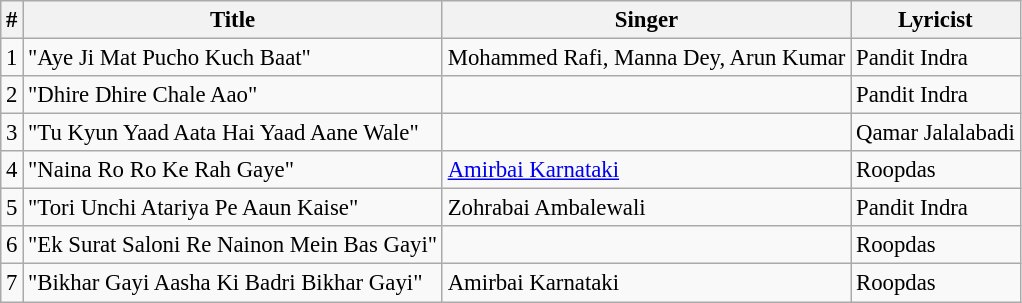<table class="wikitable" style="font-size:95%;">
<tr>
<th>#</th>
<th>Title</th>
<th>Singer</th>
<th>Lyricist</th>
</tr>
<tr>
<td>1</td>
<td>"Aye Ji Mat Pucho Kuch Baat"</td>
<td>Mohammed Rafi, Manna Dey, Arun Kumar</td>
<td>Pandit Indra</td>
</tr>
<tr>
<td>2</td>
<td>"Dhire Dhire Chale Aao"</td>
<td></td>
<td>Pandit Indra</td>
</tr>
<tr>
<td>3</td>
<td>"Tu Kyun Yaad Aata Hai Yaad Aane Wale"</td>
<td></td>
<td>Qamar Jalalabadi</td>
</tr>
<tr>
<td>4</td>
<td>"Naina Ro Ro Ke Rah Gaye"</td>
<td><a href='#'>Amirbai Karnataki</a></td>
<td>Roopdas</td>
</tr>
<tr>
<td>5</td>
<td>"Tori Unchi Atariya Pe Aaun Kaise"</td>
<td>Zohrabai Ambalewali</td>
<td>Pandit Indra</td>
</tr>
<tr>
<td>6</td>
<td>"Ek Surat Saloni Re Nainon Mein Bas Gayi"</td>
<td></td>
<td>Roopdas</td>
</tr>
<tr>
<td>7</td>
<td>"Bikhar Gayi Aasha Ki Badri Bikhar Gayi"</td>
<td>Amirbai Karnataki</td>
<td>Roopdas</td>
</tr>
</table>
